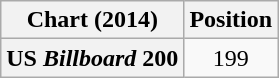<table class="wikitable plainrowheaders">
<tr>
<th>Chart (2014)</th>
<th>Position</th>
</tr>
<tr>
<th scope="row">US <em>Billboard</em> 200</th>
<td style="text-align:center;">199</td>
</tr>
</table>
